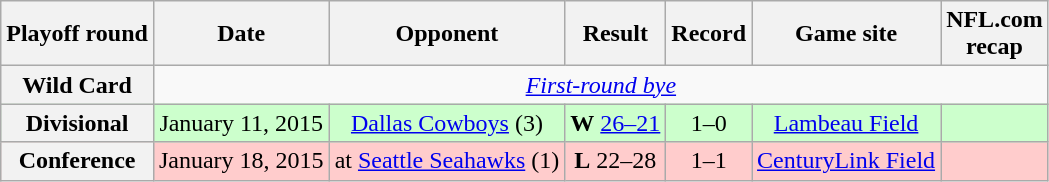<table class="wikitable" style="align=center">
<tr>
<th>Playoff round</th>
<th>Date</th>
<th>Opponent</th>
<th>Result</th>
<th>Record</th>
<th>Game site</th>
<th>NFL.com<br>recap</th>
</tr>
<tr>
<th>Wild Card</th>
<td colspan="6" style="text-align:center;"><em><a href='#'>First-round bye</a></em></td>
</tr>
<tr style="background:#cfc; text-align:center;">
<th>Divisional</th>
<td>January 11, 2015</td>
<td><a href='#'>Dallas Cowboys</a> (3)</td>
<td><strong>W</strong> <a href='#'>26–21</a></td>
<td>1–0</td>
<td><a href='#'>Lambeau Field</a></td>
<td></td>
</tr>
<tr style="background:#fcc; text-align:center;">
<th>Conference</th>
<td>January 18, 2015</td>
<td>at <a href='#'>Seattle Seahawks</a> (1)</td>
<td><strong>L</strong> 22–28 </td>
<td>1–1</td>
<td><a href='#'>CenturyLink Field</a></td>
<td></td>
</tr>
</table>
